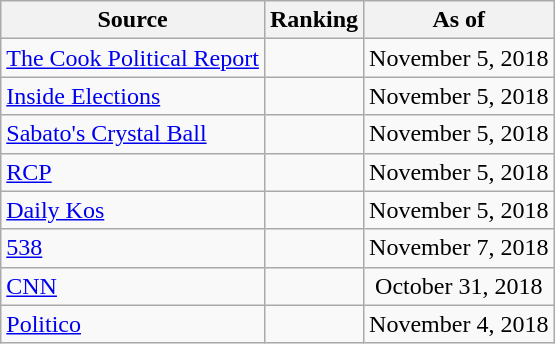<table class="wikitable" style="text-align:center">
<tr>
<th>Source</th>
<th>Ranking</th>
<th>As of</th>
</tr>
<tr>
<td align=left><a href='#'>The Cook Political Report</a></td>
<td></td>
<td>November 5, 2018</td>
</tr>
<tr>
<td align=left><a href='#'>Inside Elections</a></td>
<td></td>
<td>November 5, 2018</td>
</tr>
<tr>
<td align=left><a href='#'>Sabato's Crystal Ball</a></td>
<td></td>
<td>November 5, 2018</td>
</tr>
<tr>
<td align="left"><a href='#'>RCP</a></td>
<td></td>
<td>November 5, 2018</td>
</tr>
<tr>
<td align="left"><a href='#'>Daily Kos</a></td>
<td></td>
<td>November 5, 2018</td>
</tr>
<tr>
<td align="left"><a href='#'>538</a></td>
<td></td>
<td>November 7, 2018</td>
</tr>
<tr>
<td align="left"><a href='#'>CNN</a></td>
<td></td>
<td>October 31, 2018</td>
</tr>
<tr>
<td align="left"><a href='#'>Politico</a></td>
<td></td>
<td>November 4, 2018</td>
</tr>
</table>
